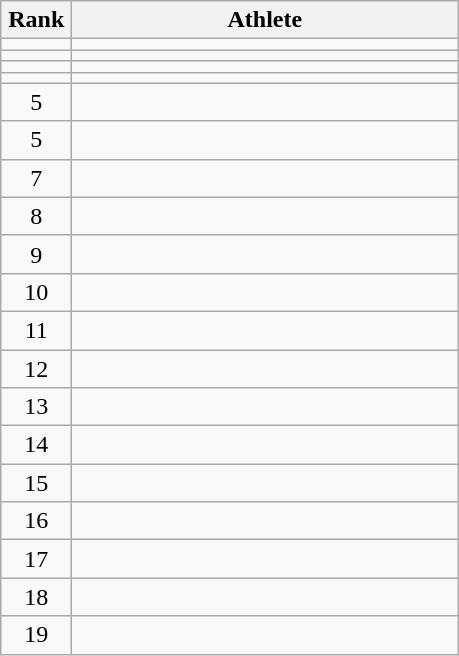<table class="wikitable" style="text-align: center;">
<tr>
<th width=40>Rank</th>
<th width=250>Athlete</th>
</tr>
<tr>
<td></td>
<td align="left"></td>
</tr>
<tr>
<td></td>
<td align="left"></td>
</tr>
<tr>
<td></td>
<td align="left"></td>
</tr>
<tr>
<td></td>
<td align="left"></td>
</tr>
<tr>
<td>5</td>
<td align="left"></td>
</tr>
<tr>
<td>5</td>
<td align="left"></td>
</tr>
<tr>
<td>7</td>
<td align="left"></td>
</tr>
<tr>
<td>8</td>
<td align="left"></td>
</tr>
<tr>
<td>9</td>
<td align="left"></td>
</tr>
<tr>
<td>10</td>
<td align="left"></td>
</tr>
<tr>
<td>11</td>
<td align="left"></td>
</tr>
<tr>
<td>12</td>
<td align="left"></td>
</tr>
<tr>
<td>13</td>
<td align="left"></td>
</tr>
<tr>
<td>14</td>
<td align="left"></td>
</tr>
<tr>
<td>15</td>
<td align="left"></td>
</tr>
<tr>
<td>16</td>
<td align="left"></td>
</tr>
<tr>
<td>17</td>
<td align="left"></td>
</tr>
<tr>
<td>18</td>
<td align="left"></td>
</tr>
<tr>
<td>19</td>
<td align="left"></td>
</tr>
</table>
